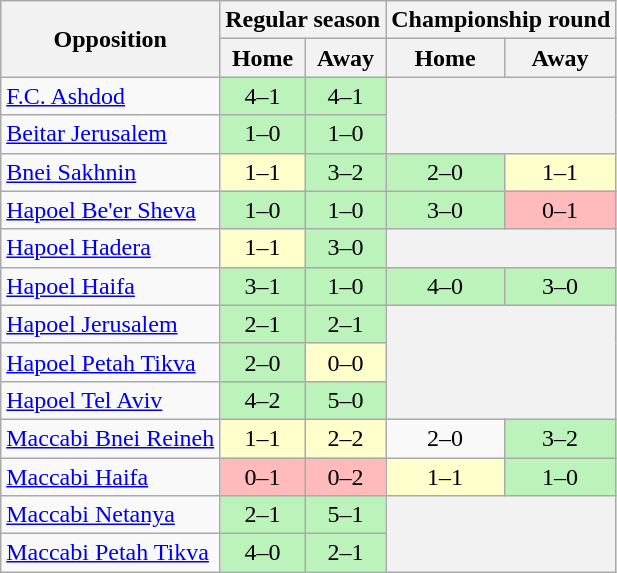<table class="wikitable" style="text-align: center;">
<tr>
<th rowspan=2>Opposition</th>
<th colspan=2>Regular season</th>
<th colspan=2>Championship round</th>
</tr>
<tr>
<th>Home</th>
<th>Away</th>
<th>Home</th>
<th>Away</th>
</tr>
<tr>
<td style="text-align:left"><a href='#'>F.C. Ashdod</a></td>
<td bgcolor=#BBF3BB>4–1</td>
<td bgcolor=#BBF3BB>4–1</td>
<th colspan=2 rowspan=2></th>
</tr>
<tr>
<td style="text-align:left"><a href='#'>Beitar Jerusalem</a></td>
<td bgcolor=#BBF3BB>1–0</td>
<td bgcolor=#BBF3BB>1–0</td>
</tr>
<tr>
<td style="text-align:left"><a href='#'>Bnei Sakhnin</a></td>
<td bgcolor=#FFFFCC>1–1</td>
<td bgcolor=#BBF3BB>3–2</td>
<td bgcolor=#BBF3BB>2–0</td>
<td bgcolor=#FFFFCC>1–1</td>
</tr>
<tr>
<td style="text-align:left"><a href='#'>Hapoel Be'er Sheva</a></td>
<td bgcolor=#BBF3BB>1–0</td>
<td bgcolor=#BBF3BB>1–0</td>
<td bgcolor=#BBF3BB>3–0</td>
<td bgcolor=#FFBBBB>0–1</td>
</tr>
<tr>
<td style="text-align:left"><a href='#'>Hapoel Hadera</a></td>
<td bgcolor=#FFFFCC>1–1</td>
<td bgcolor=#BBF3BB>3–0</td>
<th colspan=2></th>
</tr>
<tr>
<td style="text-align:left"><a href='#'>Hapoel Haifa</a></td>
<td bgcolor=#BBF3BB>3–1</td>
<td bgcolor=#BBF3BB>1–0</td>
<td bgcolor=#BBF3BB>4–0</td>
<td bgcolor=#BBF3BB>3–0</td>
</tr>
<tr>
<td style="text-align:left"><a href='#'>Hapoel Jerusalem</a></td>
<td bgcolor=#BBF3BB>2–1</td>
<td bgcolor=#BBF3BB>2–1</td>
<th colspan=2 rowspan=3></th>
</tr>
<tr>
<td style="text-align:left"><a href='#'>Hapoel Petah Tikva</a></td>
<td bgcolor=#BBF3BB>2–0</td>
<td bgcolor=#FFFFCC>0–0</td>
</tr>
<tr>
<td style="text-align:left"><a href='#'>Hapoel Tel Aviv</a></td>
<td bgcolor=#BBF3BB>4–2</td>
<td bgcolor=#BBF3BB>5–0</td>
</tr>
<tr>
<td style="text-align:left"><a href='#'>Maccabi Bnei Reineh</a></td>
<td bgcolor=#FFFFCC>1–1</td>
<td bgcolor=#FFFFCC>2–2</td>
<td>2–0</td>
<td bgcolor=#BBF3BB>3–2</td>
</tr>
<tr>
<td style="text-align:left"><a href='#'>Maccabi Haifa</a></td>
<td bgcolor=#FFBBBB>0–1</td>
<td bgcolor=#FFBBBB>0–2</td>
<td bgcolor=#FFFFCC>1–1</td>
<td bgcolor=#BBF3BB>1–0</td>
</tr>
<tr>
<td style="text-align:left"><a href='#'>Maccabi Netanya</a></td>
<td bgcolor=#BBF3BB>2–1</td>
<td bgcolor=#BBF3BB>5–1</td>
<th colspan=2 rowspan=2></th>
</tr>
<tr>
<td style="text-align:left"><a href='#'>Maccabi Petah Tikva</a></td>
<td bgcolor=#BBF3BB>4–0</td>
<td bgcolor=#BBF3BB>2–1</td>
</tr>
</table>
